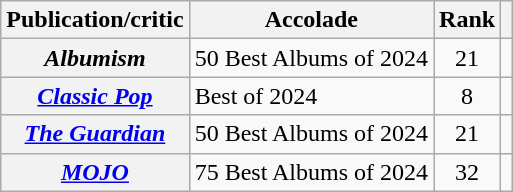<table class="wikitable sortable plainrowheaders">
<tr>
<th scope="col">Publication/critic</th>
<th scope="col">Accolade</th>
<th scope="col">Rank</th>
<th scope="col" class="unsortable"></th>
</tr>
<tr>
<th scope="row"><em>Albumism</em></th>
<td>50 Best Albums of 2024</td>
<td style="text-align: center;">21</td>
<td style="text-align: center;"></td>
</tr>
<tr>
<th scope="row"><em><a href='#'>Classic Pop</a></em></th>
<td>Best of 2024</td>
<td style="text-align: center;">8</td>
<td style="text-align: center;"></td>
</tr>
<tr>
<th scope="row"><em><a href='#'>The Guardian</a></em></th>
<td>50 Best Albums of 2024</td>
<td style="text-align: center;">21</td>
<td style="text-align: center;"></td>
</tr>
<tr>
<th scope="row"><em><a href='#'>MOJO</a></em></th>
<td>75 Best Albums of 2024</td>
<td style="text-align: center;">32</td>
<td style="text-align: center;"></td>
</tr>
</table>
